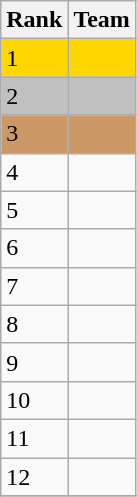<table class="wikitable">
<tr>
<th>Rank</th>
<th>Team</th>
</tr>
<tr style="background:gold;">
<td>1</td>
<td></td>
</tr>
<tr style="background:silver;">
<td>2</td>
<td></td>
</tr>
<tr style="background:#c96;">
<td>3</td>
<td></td>
</tr>
<tr>
<td>4</td>
<td></td>
</tr>
<tr>
<td>5</td>
<td></td>
</tr>
<tr>
<td>6</td>
<td></td>
</tr>
<tr>
<td>7</td>
<td></td>
</tr>
<tr>
<td>8</td>
<td></td>
</tr>
<tr>
<td>9</td>
<td></td>
</tr>
<tr>
<td>10</td>
<td></td>
</tr>
<tr>
<td>11</td>
<td></td>
</tr>
<tr>
<td>12</td>
<td></td>
</tr>
<tr>
</tr>
</table>
